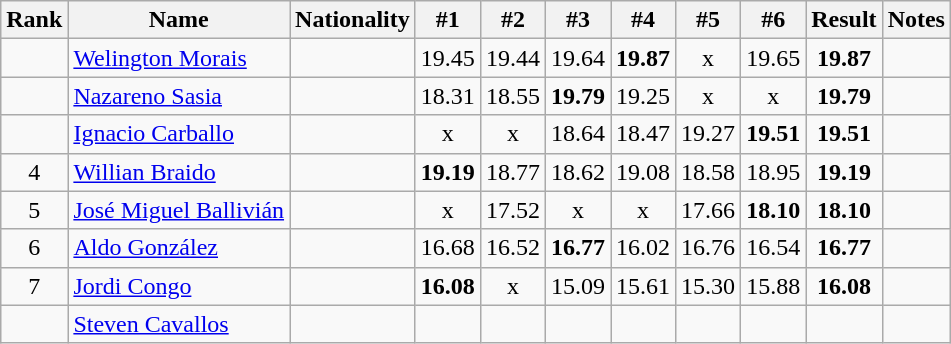<table class="wikitable sortable" style="text-align:center">
<tr>
<th>Rank</th>
<th>Name</th>
<th>Nationality</th>
<th>#1</th>
<th>#2</th>
<th>#3</th>
<th>#4</th>
<th>#5</th>
<th>#6</th>
<th>Result</th>
<th>Notes</th>
</tr>
<tr>
<td></td>
<td align=left><a href='#'>Welington Morais</a></td>
<td align=left></td>
<td>19.45</td>
<td>19.44</td>
<td>19.64</td>
<td><strong>19.87</strong></td>
<td>x</td>
<td>19.65</td>
<td><strong>19.87</strong></td>
<td></td>
</tr>
<tr>
<td></td>
<td align=left><a href='#'>Nazareno Sasia</a></td>
<td align=left></td>
<td>18.31</td>
<td>18.55</td>
<td><strong>19.79</strong></td>
<td>19.25</td>
<td>x</td>
<td>x</td>
<td><strong>19.79</strong></td>
<td></td>
</tr>
<tr>
<td></td>
<td align=left><a href='#'>Ignacio Carballo</a></td>
<td align=left></td>
<td>x</td>
<td>x</td>
<td>18.64</td>
<td>18.47</td>
<td>19.27</td>
<td><strong>19.51</strong></td>
<td><strong>19.51</strong></td>
<td></td>
</tr>
<tr>
<td>4</td>
<td align=left><a href='#'>Willian Braido</a></td>
<td align=left></td>
<td><strong>19.19</strong></td>
<td>18.77</td>
<td>18.62</td>
<td>19.08</td>
<td>18.58</td>
<td>18.95</td>
<td><strong>19.19</strong></td>
<td></td>
</tr>
<tr>
<td>5</td>
<td align=left><a href='#'>José Miguel Ballivián</a></td>
<td align=left></td>
<td>x</td>
<td>17.52</td>
<td>x</td>
<td>x</td>
<td>17.66</td>
<td><strong>18.10</strong></td>
<td><strong>18.10</strong></td>
<td></td>
</tr>
<tr>
<td>6</td>
<td align=left><a href='#'>Aldo González</a></td>
<td align=left></td>
<td>16.68</td>
<td>16.52</td>
<td><strong>16.77</strong></td>
<td>16.02</td>
<td>16.76</td>
<td>16.54</td>
<td><strong>16.77</strong></td>
<td></td>
</tr>
<tr>
<td>7</td>
<td align=left><a href='#'>Jordi Congo</a></td>
<td align=left></td>
<td><strong>16.08</strong></td>
<td>x</td>
<td>15.09</td>
<td>15.61</td>
<td>15.30</td>
<td>15.88</td>
<td><strong>16.08</strong></td>
<td></td>
</tr>
<tr>
<td></td>
<td align=left><a href='#'>Steven Cavallos</a></td>
<td align=left></td>
<td></td>
<td></td>
<td></td>
<td></td>
<td></td>
<td></td>
<td><strong></strong></td>
<td></td>
</tr>
</table>
